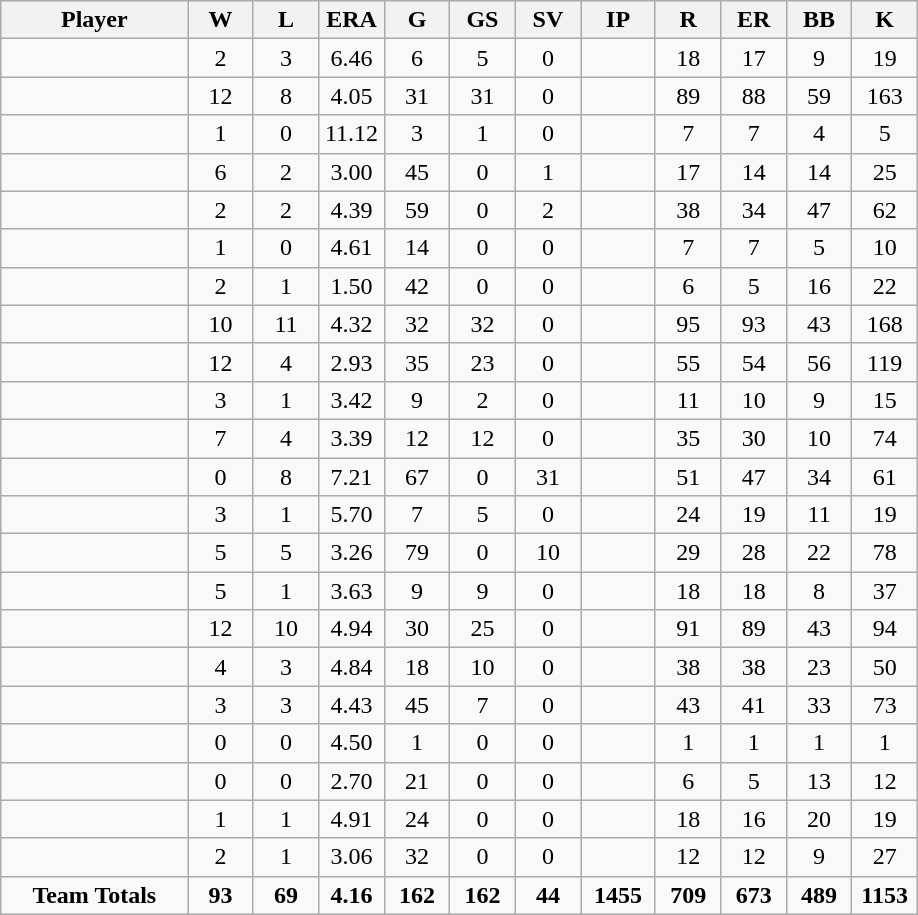<table class="wikitable sortable" style="text-align:center;">
<tr>
<th bgcolor="#DDDDFF" width="20%">Player</th>
<th bgcolor="#DDDDFF" width="7%">W</th>
<th bgcolor="#DDDDFF" width="7%">L</th>
<th bgcolor="#DDDDFF" width="7%">ERA</th>
<th bgcolor="#DDDDFF" width="7%">G</th>
<th bgcolor="#DDDDFF" width="7%">GS</th>
<th bgcolor="#DDDDFF" width="7%">SV</th>
<th bgcolor="#DDDDFF" width="8%">IP</th>
<th bgcolor="#DDDDFF" width="7%">R</th>
<th bgcolor="#DDDDFF" width="7%">ER</th>
<th bgcolor="#DDDDFF" width="7%">BB</th>
<th bgcolor="#DDDDFF" width="7%">K</th>
</tr>
<tr>
<td></td>
<td>2</td>
<td>3</td>
<td>6.46</td>
<td>6</td>
<td>5</td>
<td>0</td>
<td></td>
<td>18</td>
<td>17</td>
<td>9</td>
<td>19</td>
</tr>
<tr>
<td></td>
<td>12</td>
<td>8</td>
<td>4.05</td>
<td>31</td>
<td>31</td>
<td>0</td>
<td></td>
<td>89</td>
<td>88</td>
<td>59</td>
<td>163</td>
</tr>
<tr>
<td></td>
<td>1</td>
<td>0</td>
<td>11.12</td>
<td>3</td>
<td>1</td>
<td>0</td>
<td></td>
<td>7</td>
<td>7</td>
<td>4</td>
<td>5</td>
</tr>
<tr>
<td></td>
<td>6</td>
<td>2</td>
<td>3.00</td>
<td>45</td>
<td>0</td>
<td>1</td>
<td></td>
<td>17</td>
<td>14</td>
<td>14</td>
<td>25</td>
</tr>
<tr>
<td></td>
<td>2</td>
<td>2</td>
<td>4.39</td>
<td>59</td>
<td>0</td>
<td>2</td>
<td></td>
<td>38</td>
<td>34</td>
<td>47</td>
<td>62</td>
</tr>
<tr>
<td></td>
<td>1</td>
<td>0</td>
<td>4.61</td>
<td>14</td>
<td>0</td>
<td>0</td>
<td></td>
<td>7</td>
<td>7</td>
<td>5</td>
<td>10</td>
</tr>
<tr>
<td></td>
<td>2</td>
<td>1</td>
<td>1.50</td>
<td>42</td>
<td>0</td>
<td>0</td>
<td></td>
<td>6</td>
<td>5</td>
<td>16</td>
<td>22</td>
</tr>
<tr>
<td></td>
<td>10</td>
<td>11</td>
<td>4.32</td>
<td>32</td>
<td>32</td>
<td>0</td>
<td></td>
<td>95</td>
<td>93</td>
<td>43</td>
<td>168</td>
</tr>
<tr>
<td></td>
<td>12</td>
<td>4</td>
<td>2.93</td>
<td>35</td>
<td>23</td>
<td>0</td>
<td></td>
<td>55</td>
<td>54</td>
<td>56</td>
<td>119</td>
</tr>
<tr>
<td></td>
<td>3</td>
<td>1</td>
<td>3.42</td>
<td>9</td>
<td>2</td>
<td>0</td>
<td></td>
<td>11</td>
<td>10</td>
<td>9</td>
<td>15</td>
</tr>
<tr>
<td></td>
<td>7</td>
<td>4</td>
<td>3.39</td>
<td>12</td>
<td>12</td>
<td>0</td>
<td></td>
<td>35</td>
<td>30</td>
<td>10</td>
<td>74</td>
</tr>
<tr>
<td></td>
<td>0</td>
<td>8</td>
<td>7.21</td>
<td>67</td>
<td>0</td>
<td>31</td>
<td></td>
<td>51</td>
<td>47</td>
<td>34</td>
<td>61</td>
</tr>
<tr>
<td></td>
<td>3</td>
<td>1</td>
<td>5.70</td>
<td>7</td>
<td>5</td>
<td>0</td>
<td></td>
<td>24</td>
<td>19</td>
<td>11</td>
<td>19</td>
</tr>
<tr>
<td></td>
<td>5</td>
<td>5</td>
<td>3.26</td>
<td>79</td>
<td>0</td>
<td>10</td>
<td></td>
<td>29</td>
<td>28</td>
<td>22</td>
<td>78</td>
</tr>
<tr>
<td></td>
<td>5</td>
<td>1</td>
<td>3.63</td>
<td>9</td>
<td>9</td>
<td>0</td>
<td></td>
<td>18</td>
<td>18</td>
<td>8</td>
<td>37</td>
</tr>
<tr>
<td></td>
<td>12</td>
<td>10</td>
<td>4.94</td>
<td>30</td>
<td>25</td>
<td>0</td>
<td></td>
<td>91</td>
<td>89</td>
<td>43</td>
<td>94</td>
</tr>
<tr>
<td></td>
<td>4</td>
<td>3</td>
<td>4.84</td>
<td>18</td>
<td>10</td>
<td>0</td>
<td></td>
<td>38</td>
<td>38</td>
<td>23</td>
<td>50</td>
</tr>
<tr>
<td></td>
<td>3</td>
<td>3</td>
<td>4.43</td>
<td>45</td>
<td>7</td>
<td>0</td>
<td></td>
<td>43</td>
<td>41</td>
<td>33</td>
<td>73</td>
</tr>
<tr>
<td></td>
<td>0</td>
<td>0</td>
<td>4.50</td>
<td>1</td>
<td>0</td>
<td>0</td>
<td></td>
<td>1</td>
<td>1</td>
<td>1</td>
<td>1</td>
</tr>
<tr>
<td></td>
<td>0</td>
<td>0</td>
<td>2.70</td>
<td>21</td>
<td>0</td>
<td>0</td>
<td></td>
<td>6</td>
<td>5</td>
<td>13</td>
<td>12</td>
</tr>
<tr>
<td></td>
<td>1</td>
<td>1</td>
<td>4.91</td>
<td>24</td>
<td>0</td>
<td>0</td>
<td></td>
<td>18</td>
<td>16</td>
<td>20</td>
<td>19</td>
</tr>
<tr>
<td></td>
<td>2</td>
<td>1</td>
<td>3.06</td>
<td>32</td>
<td>0</td>
<td>0</td>
<td></td>
<td>12</td>
<td>12</td>
<td>9</td>
<td>27</td>
</tr>
<tr>
<td><strong>Team Totals</strong></td>
<td><strong>93</strong></td>
<td><strong>69</strong></td>
<td><strong>4.16</strong></td>
<td><strong>162</strong></td>
<td><strong>162</strong></td>
<td><strong>44</strong></td>
<td><strong>1455</strong></td>
<td><strong>709</strong></td>
<td><strong>673</strong></td>
<td><strong>489</strong></td>
<td><strong>1153</strong></td>
</tr>
</table>
